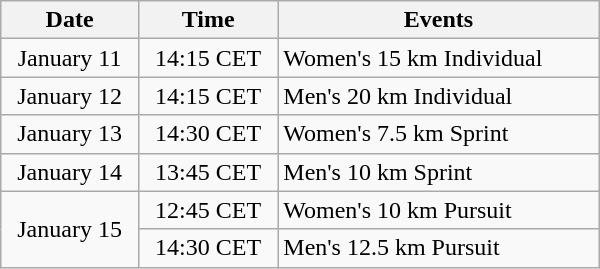<table class="wikitable" style="text-align: center" width="400">
<tr>
<th>Date</th>
<th>Time</th>
<th>Events</th>
</tr>
<tr>
<td>January 11</td>
<td>14:15 CET</td>
<td style="text-align: left">Women's 15 km Individual</td>
</tr>
<tr>
<td>January 12</td>
<td>14:15 CET</td>
<td style="text-align: left">Men's 20 km Individual</td>
</tr>
<tr>
<td>January 13</td>
<td>14:30 CET</td>
<td style="text-align: left">Women's 7.5 km Sprint</td>
</tr>
<tr>
<td>January 14</td>
<td>13:45 CET</td>
<td style="text-align: left">Men's 10 km Sprint</td>
</tr>
<tr>
<td rowspan="2">January 15</td>
<td>12:45 CET</td>
<td style="text-align: left">Women's 10 km Pursuit</td>
</tr>
<tr>
<td>14:30 CET</td>
<td style="text-align: left">Men's 12.5 km Pursuit</td>
</tr>
</table>
